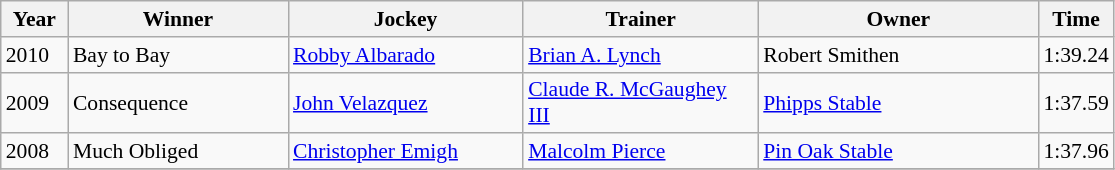<table class="wikitable sortable" style="font-size:90%">
<tr>
<th style="width:38px">Year<br></th>
<th style="width:140px">Winner<br></th>
<th style="width:150px">Jockey<br></th>
<th style="width:150px">Trainer<br></th>
<th style="width:180px">Owner<br></th>
<th>Time<br></th>
</tr>
<tr>
<td>2010</td>
<td>Bay to Bay</td>
<td><a href='#'>Robby Albarado</a></td>
<td><a href='#'>Brian A. Lynch</a></td>
<td>Robert Smithen</td>
<td>1:39.24</td>
</tr>
<tr>
<td>2009</td>
<td>Consequence</td>
<td><a href='#'>John Velazquez</a></td>
<td><a href='#'>Claude R. McGaughey III</a></td>
<td><a href='#'>Phipps Stable</a></td>
<td>1:37.59</td>
</tr>
<tr>
<td>2008</td>
<td>Much Obliged</td>
<td><a href='#'>Christopher Emigh</a></td>
<td><a href='#'>Malcolm Pierce</a></td>
<td><a href='#'>Pin Oak Stable</a></td>
<td>1:37.96</td>
</tr>
<tr>
</tr>
</table>
